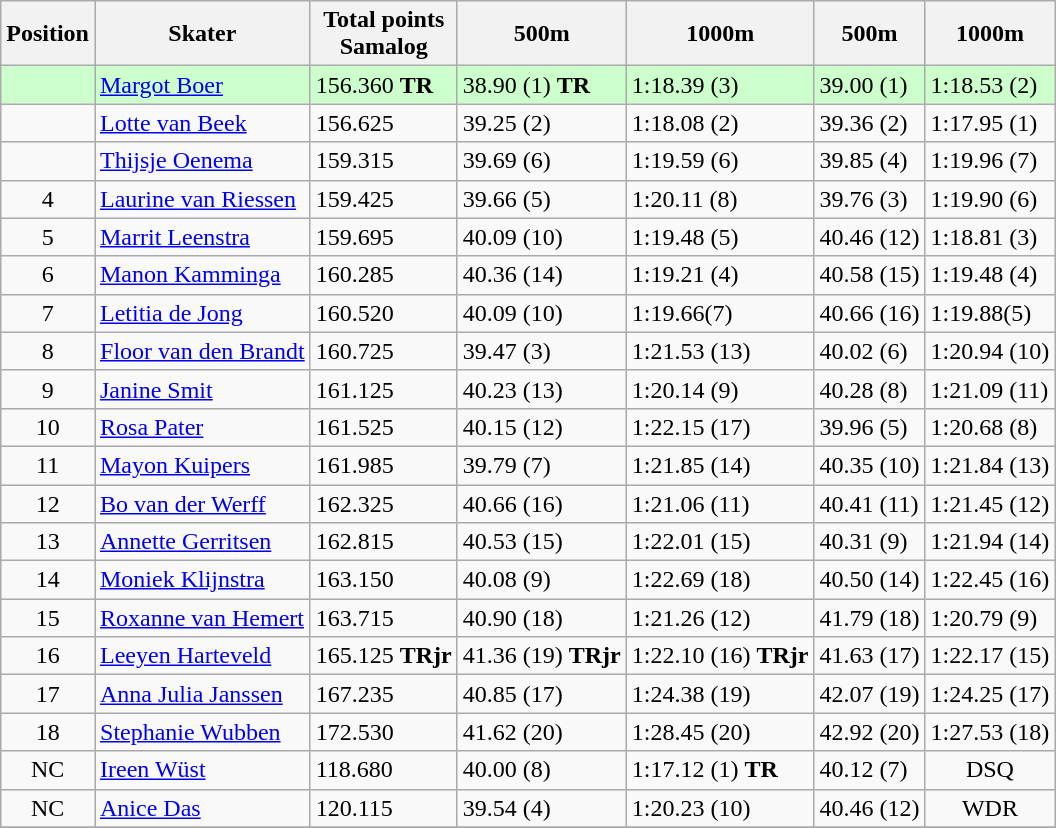<table class="wikitable">
<tr>
<th>Position</th>
<th>Skater</th>
<th>Total points <br> Samalog</th>
<th>500m</th>
<th>1000m</th>
<th>500m</th>
<th>1000m</th>
</tr>
<tr bgcolor=ccffcc>
<td style="text-align:center"></td>
<td><a href='#'>Margot Boer</a></td>
<td>156.360 <strong>TR</strong></td>
<td>38.90 (1) <strong>TR</strong></td>
<td>1:18.39 (3)</td>
<td>39.00 (1)</td>
<td>1:18.53 (2)</td>
</tr>
<tr>
<td style="text-align:center"></td>
<td><a href='#'>Lotte van Beek</a></td>
<td>156.625</td>
<td>39.25 (2)</td>
<td>1:18.08 (2)</td>
<td>39.36 (2)</td>
<td>1:17.95 (1)</td>
</tr>
<tr>
<td style="text-align:center"></td>
<td><a href='#'>Thijsje Oenema</a></td>
<td>159.315</td>
<td>39.69 (6)</td>
<td>1:19.59 (6)</td>
<td>39.85 (4)</td>
<td>1:19.96 (7)</td>
</tr>
<tr>
<td style="text-align:center">4</td>
<td><a href='#'>Laurine van Riessen</a></td>
<td>159.425</td>
<td>39.66 (5)</td>
<td>1:20.11 (8)</td>
<td>39.76 (3)</td>
<td>1:19.90 (6)</td>
</tr>
<tr>
<td style="text-align:center">5</td>
<td><a href='#'>Marrit Leenstra</a></td>
<td>159.695</td>
<td>40.09 (10)</td>
<td>1:19.48 (5)</td>
<td>40.46 (12)</td>
<td>1:18.81 (3)</td>
</tr>
<tr>
<td style="text-align:center">6</td>
<td><a href='#'>Manon Kamminga</a></td>
<td>160.285</td>
<td>40.36 (14)</td>
<td>1:19.21 (4)</td>
<td>40.58 (15)</td>
<td>1:19.48 (4)</td>
</tr>
<tr>
<td style="text-align:center">7</td>
<td><a href='#'>Letitia de Jong</a></td>
<td>160.520</td>
<td>40.09 (10)</td>
<td>1:19.66(7)</td>
<td>40.66 (16)</td>
<td>1:19.88(5)</td>
</tr>
<tr>
<td style="text-align:center">8</td>
<td><a href='#'>Floor van den Brandt</a></td>
<td>160.725</td>
<td>39.47 (3)</td>
<td>1:21.53 (13)</td>
<td>40.02 (6)</td>
<td>1:20.94 (10)</td>
</tr>
<tr>
<td style="text-align:center">9</td>
<td><a href='#'>Janine Smit</a></td>
<td>161.125</td>
<td>40.23 (13)</td>
<td>1:20.14 (9)</td>
<td>40.28 (8)</td>
<td>1:21.09 (11)</td>
</tr>
<tr>
<td style="text-align:center">10</td>
<td><a href='#'>Rosa Pater</a></td>
<td>161.525</td>
<td>40.15 (12)</td>
<td>1:22.15 (17)</td>
<td>39.96 (5)</td>
<td>1:20.68 (8)</td>
</tr>
<tr>
<td style="text-align:center">11</td>
<td><a href='#'>Mayon Kuipers</a></td>
<td>161.985</td>
<td>39.79 (7)</td>
<td>1:21.85 (14)</td>
<td>40.35 (10)</td>
<td>1:21.84 (13)</td>
</tr>
<tr>
<td style="text-align:center">12</td>
<td><a href='#'>Bo van der Werff</a></td>
<td>162.325</td>
<td>40.66 (16)</td>
<td>1:21.06 (11)</td>
<td>40.41 (11)</td>
<td>1:21.45 (12)</td>
</tr>
<tr>
<td style="text-align:center">13</td>
<td><a href='#'>Annette Gerritsen</a></td>
<td>162.815</td>
<td>40.53 (15)</td>
<td>1:22.01 (15)</td>
<td>40.31 (9)</td>
<td>1:21.94 (14)</td>
</tr>
<tr>
<td style="text-align:center">14</td>
<td><a href='#'>Moniek Klijnstra</a></td>
<td>163.150</td>
<td>40.08 (9)</td>
<td>1:22.69 (18)</td>
<td>40.50 (14)</td>
<td>1:22.45 (16)</td>
</tr>
<tr>
<td style="text-align:center">15</td>
<td><a href='#'>Roxanne van Hemert</a></td>
<td>163.715</td>
<td>40.90 (18)</td>
<td>1:21.26 (12)</td>
<td>41.79 (18)</td>
<td>1:20.79 (9)</td>
</tr>
<tr>
<td style="text-align:center">16</td>
<td><a href='#'>Leeyen Harteveld</a></td>
<td>165.125 <strong>TRjr</strong></td>
<td>41.36 (19) <strong>TRjr</strong></td>
<td>1:22.10 (16) <strong>TRjr</strong></td>
<td>41.63 (17)</td>
<td>1:22.17 (15)</td>
</tr>
<tr>
<td style="text-align:center">17</td>
<td><a href='#'>Anna Julia Janssen</a></td>
<td>167.235</td>
<td>40.85 (17)</td>
<td>1:24.38 (19)</td>
<td>42.07 (19)</td>
<td>1:24.25 (17)</td>
</tr>
<tr>
<td style="text-align:center">18</td>
<td><a href='#'>Stephanie Wubben</a></td>
<td>172.530</td>
<td>41.62 (20)</td>
<td>1:28.45 (20)</td>
<td>42.92 (20)</td>
<td>1:27.53 (18)</td>
</tr>
<tr>
<td style="text-align:center">NC</td>
<td><a href='#'>Ireen Wüst</a></td>
<td>118.680</td>
<td>40.00 (8)</td>
<td>1:17.12 (1) <strong>TR</strong></td>
<td>40.12 (7)</td>
<td style="text-align:center">DSQ</td>
</tr>
<tr>
<td style="text-align:center">NC</td>
<td><a href='#'>Anice Das</a></td>
<td>120.115</td>
<td>39.54 (4)</td>
<td>1:20.23 (10)</td>
<td>40.46 (12)</td>
<td style="text-align:center">WDR</td>
</tr>
<tr>
</tr>
</table>
